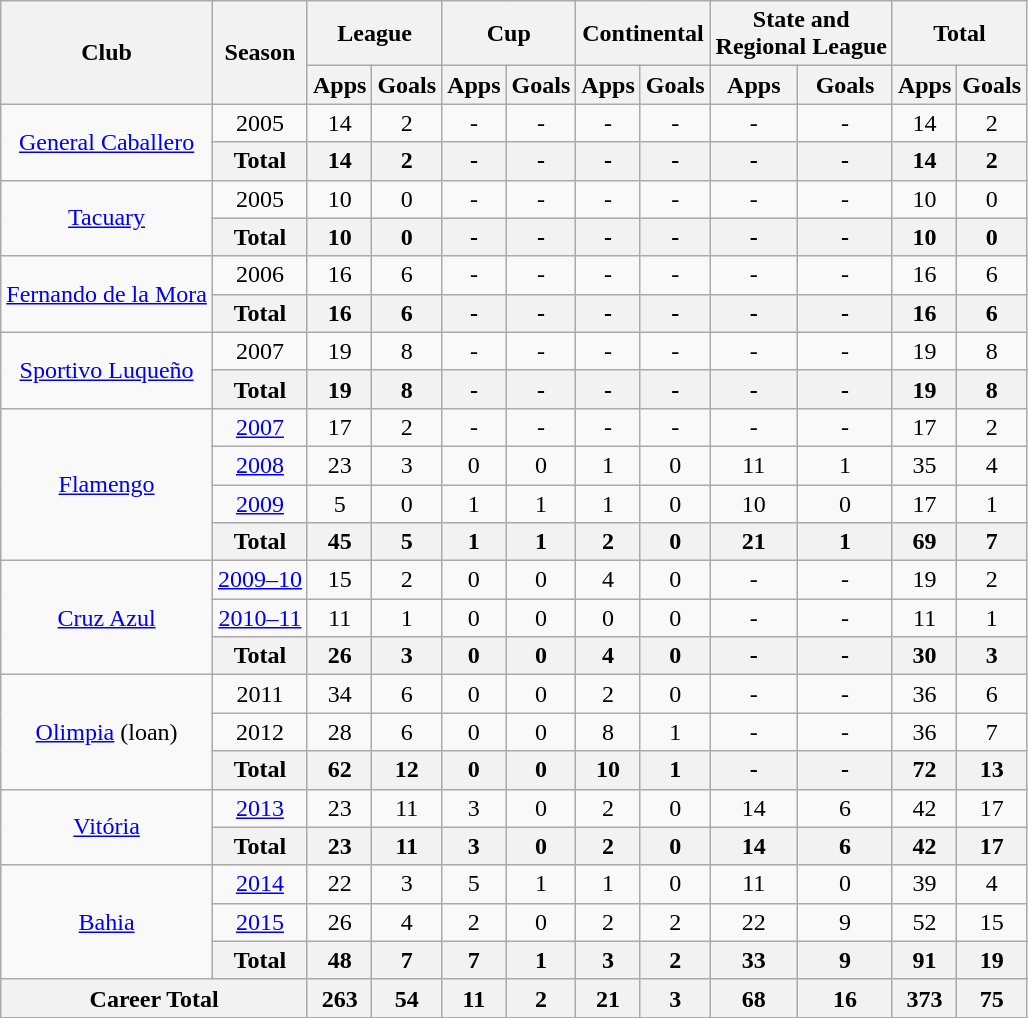<table class="wikitable" style="text-align: center;">
<tr>
<th rowspan="2">Club</th>
<th rowspan="2">Season</th>
<th colspan="2">League</th>
<th colspan="2">Cup</th>
<th colspan="2">Continental</th>
<th colspan="2">State and<br>Regional League</th>
<th colspan="2">Total</th>
</tr>
<tr>
<th>Apps</th>
<th>Goals</th>
<th>Apps</th>
<th>Goals</th>
<th>Apps</th>
<th>Goals</th>
<th>Apps</th>
<th>Goals</th>
<th>Apps</th>
<th>Goals</th>
</tr>
<tr>
<td rowspan="2"><a href='#'>General Caballero</a></td>
<td>2005</td>
<td>14</td>
<td>2</td>
<td>-</td>
<td>-</td>
<td>-</td>
<td>-</td>
<td>-</td>
<td>-</td>
<td>14</td>
<td>2</td>
</tr>
<tr>
<th>Total</th>
<th>14</th>
<th>2</th>
<th>-</th>
<th>-</th>
<th>-</th>
<th>-</th>
<th>-</th>
<th>-</th>
<th>14</th>
<th>2</th>
</tr>
<tr>
<td rowspan="2"><a href='#'>Tacuary</a></td>
<td>2005</td>
<td>10</td>
<td>0</td>
<td>-</td>
<td>-</td>
<td>-</td>
<td>-</td>
<td>-</td>
<td>-</td>
<td>10</td>
<td>0</td>
</tr>
<tr>
<th>Total</th>
<th>10</th>
<th>0</th>
<th>-</th>
<th>-</th>
<th>-</th>
<th>-</th>
<th>-</th>
<th>-</th>
<th>10</th>
<th>0</th>
</tr>
<tr>
<td rowspan="2"><a href='#'>Fernando de la Mora</a></td>
<td>2006</td>
<td>16</td>
<td>6</td>
<td>-</td>
<td>-</td>
<td>-</td>
<td>-</td>
<td>-</td>
<td>-</td>
<td>16</td>
<td>6</td>
</tr>
<tr>
<th>Total</th>
<th>16</th>
<th>6</th>
<th>-</th>
<th>-</th>
<th>-</th>
<th>-</th>
<th>-</th>
<th>-</th>
<th>16</th>
<th>6</th>
</tr>
<tr>
<td rowspan="2"><a href='#'>Sportivo Luqueño</a></td>
<td>2007</td>
<td>19</td>
<td>8</td>
<td>-</td>
<td>-</td>
<td>-</td>
<td>-</td>
<td>-</td>
<td>-</td>
<td>19</td>
<td>8</td>
</tr>
<tr>
<th>Total</th>
<th>19</th>
<th>8</th>
<th>-</th>
<th>-</th>
<th>-</th>
<th>-</th>
<th>-</th>
<th>-</th>
<th>19</th>
<th>8</th>
</tr>
<tr>
<td rowspan="4"><a href='#'>Flamengo</a></td>
<td><a href='#'>2007</a></td>
<td>17</td>
<td>2</td>
<td>-</td>
<td>-</td>
<td>-</td>
<td>-</td>
<td>-</td>
<td>-</td>
<td>17</td>
<td>2</td>
</tr>
<tr>
<td><a href='#'>2008</a></td>
<td>23</td>
<td>3</td>
<td>0</td>
<td>0</td>
<td>1</td>
<td>0</td>
<td>11</td>
<td>1</td>
<td>35</td>
<td>4</td>
</tr>
<tr>
<td><a href='#'>2009</a></td>
<td>5</td>
<td>0</td>
<td>1</td>
<td>1</td>
<td>1</td>
<td>0</td>
<td>10</td>
<td>0</td>
<td>17</td>
<td>1</td>
</tr>
<tr>
<th>Total</th>
<th>45</th>
<th>5</th>
<th>1</th>
<th>1</th>
<th>2</th>
<th>0</th>
<th>21</th>
<th>1</th>
<th>69</th>
<th>7</th>
</tr>
<tr>
<td rowspan="3"><a href='#'>Cruz Azul</a></td>
<td><a href='#'>2009–10</a></td>
<td>15</td>
<td>2</td>
<td>0</td>
<td>0</td>
<td>4</td>
<td>0</td>
<td>-</td>
<td>-</td>
<td>19</td>
<td>2</td>
</tr>
<tr>
<td><a href='#'>2010–11</a></td>
<td>11</td>
<td>1</td>
<td>0</td>
<td>0</td>
<td>0</td>
<td>0</td>
<td>-</td>
<td>-</td>
<td>11</td>
<td>1</td>
</tr>
<tr>
<th>Total</th>
<th>26</th>
<th>3</th>
<th>0</th>
<th>0</th>
<th>4</th>
<th>0</th>
<th>-</th>
<th>-</th>
<th>30</th>
<th>3</th>
</tr>
<tr>
<td rowspan="3"><a href='#'>Olimpia</a> (loan)</td>
<td>2011</td>
<td>34</td>
<td>6</td>
<td>0</td>
<td>0</td>
<td>2</td>
<td>0</td>
<td>-</td>
<td>-</td>
<td>36</td>
<td>6</td>
</tr>
<tr>
<td>2012</td>
<td>28</td>
<td>6</td>
<td>0</td>
<td>0</td>
<td>8</td>
<td>1</td>
<td>-</td>
<td>-</td>
<td>36</td>
<td>7</td>
</tr>
<tr>
<th>Total</th>
<th>62</th>
<th>12</th>
<th>0</th>
<th>0</th>
<th>10</th>
<th>1</th>
<th>-</th>
<th>-</th>
<th>72</th>
<th>13</th>
</tr>
<tr>
<td rowspan="2"><a href='#'>Vitória</a></td>
<td><a href='#'>2013</a></td>
<td>23</td>
<td>11</td>
<td>3</td>
<td>0</td>
<td>2</td>
<td>0</td>
<td>14</td>
<td>6</td>
<td>42</td>
<td>17</td>
</tr>
<tr>
<th>Total</th>
<th>23</th>
<th>11</th>
<th>3</th>
<th>0</th>
<th>2</th>
<th>0</th>
<th>14</th>
<th>6</th>
<th>42</th>
<th>17</th>
</tr>
<tr>
<td rowspan="3"><a href='#'>Bahia</a></td>
<td><a href='#'>2014</a></td>
<td>22</td>
<td>3</td>
<td>5</td>
<td>1</td>
<td>1</td>
<td>0</td>
<td>11</td>
<td>0</td>
<td>39</td>
<td>4</td>
</tr>
<tr>
<td><a href='#'>2015</a></td>
<td>26</td>
<td>4</td>
<td>2</td>
<td>0</td>
<td>2</td>
<td>2</td>
<td>22</td>
<td>9</td>
<td>52</td>
<td>15</td>
</tr>
<tr>
<th>Total</th>
<th>48</th>
<th>7</th>
<th>7</th>
<th>1</th>
<th>3</th>
<th>2</th>
<th>33</th>
<th>9</th>
<th>91</th>
<th>19</th>
</tr>
<tr>
<th colspan="2">Career Total</th>
<th>263</th>
<th>54</th>
<th>11</th>
<th>2</th>
<th>21</th>
<th>3</th>
<th>68</th>
<th>16</th>
<th>373</th>
<th>75</th>
</tr>
<tr>
</tr>
</table>
